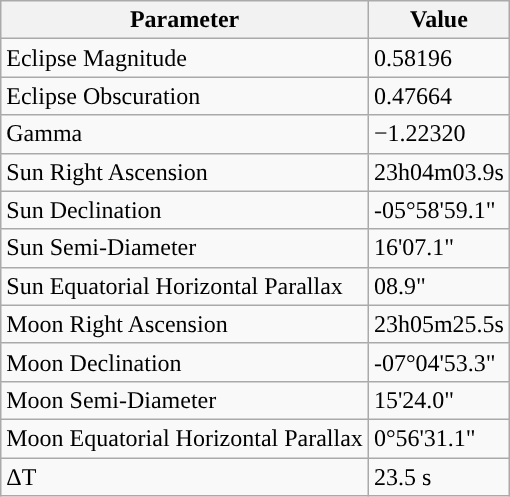<table class="wikitable">
<tr>
<th>Parameter</th>
<th>Value</th>
</tr>
<tr>
<td>Eclipse Magnitude</td>
<td>0.58196</td>
</tr>
<tr>
<td>Eclipse Obscuration</td>
<td>0.47664</td>
</tr>
<tr>
<td>Gamma</td>
<td>−1.22320</td>
</tr>
<tr>
<td>Sun Right Ascension</td>
<td>23h04m03.9s</td>
</tr>
<tr>
<td>Sun Declination</td>
<td>-05°58'59.1"</td>
</tr>
<tr>
<td>Sun Semi-Diameter</td>
<td>16'07.1"</td>
</tr>
<tr>
<td>Sun Equatorial Horizontal Parallax</td>
<td>08.9"</td>
</tr>
<tr>
<td>Moon Right Ascension</td>
<td>23h05m25.5s</td>
</tr>
<tr>
<td>Moon Declination</td>
<td>-07°04'53.3"</td>
</tr>
<tr>
<td>Moon Semi-Diameter</td>
<td>15'24.0"</td>
</tr>
<tr>
<td>Moon Equatorial Horizontal Parallax</td>
<td>0°56'31.1"</td>
</tr>
<tr>
<td>ΔT</td>
<td>23.5 s</td>
</tr>
</table>
